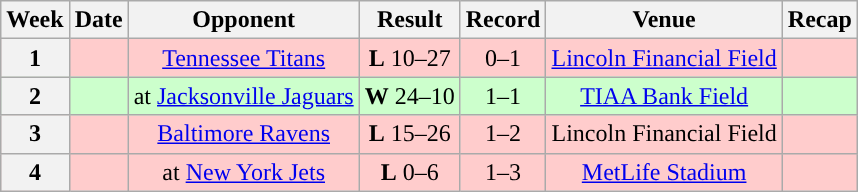<table class="wikitable" style="text-align:center">
<tr>
<th>Week</th>
<th>Date</th>
<th>Opponent</th>
<th>Result</th>
<th>Record</th>
<th>Venue</th>
<th>Recap</th>
</tr>
<tr style="background:#fcc">
<th>1</th>
<td></td>
<td><a href='#'>Tennessee Titans</a></td>
<td><strong>L</strong> 10–27</td>
<td>0–1</td>
<td><a href='#'>Lincoln Financial Field</a></td>
<td></td>
</tr>
<tr style="background:#cfc">
<th>2</th>
<td></td>
<td>at <a href='#'>Jacksonville Jaguars</a></td>
<td><strong>W</strong> 24–10</td>
<td>1–1</td>
<td><a href='#'>TIAA Bank Field</a></td>
<td></td>
</tr>
<tr style="background:#fcc">
<th>3</th>
<td></td>
<td><a href='#'>Baltimore Ravens</a></td>
<td><strong>L</strong> 15–26</td>
<td>1–2</td>
<td>Lincoln Financial Field</td>
<td></td>
</tr>
<tr style="background:#fcc">
<th>4</th>
<td></td>
<td>at <a href='#'>New York Jets</a></td>
<td><strong>L</strong> 0–6</td>
<td>1–3</td>
<td><a href='#'>MetLife Stadium</a></td>
<td></td>
</tr>
</table>
